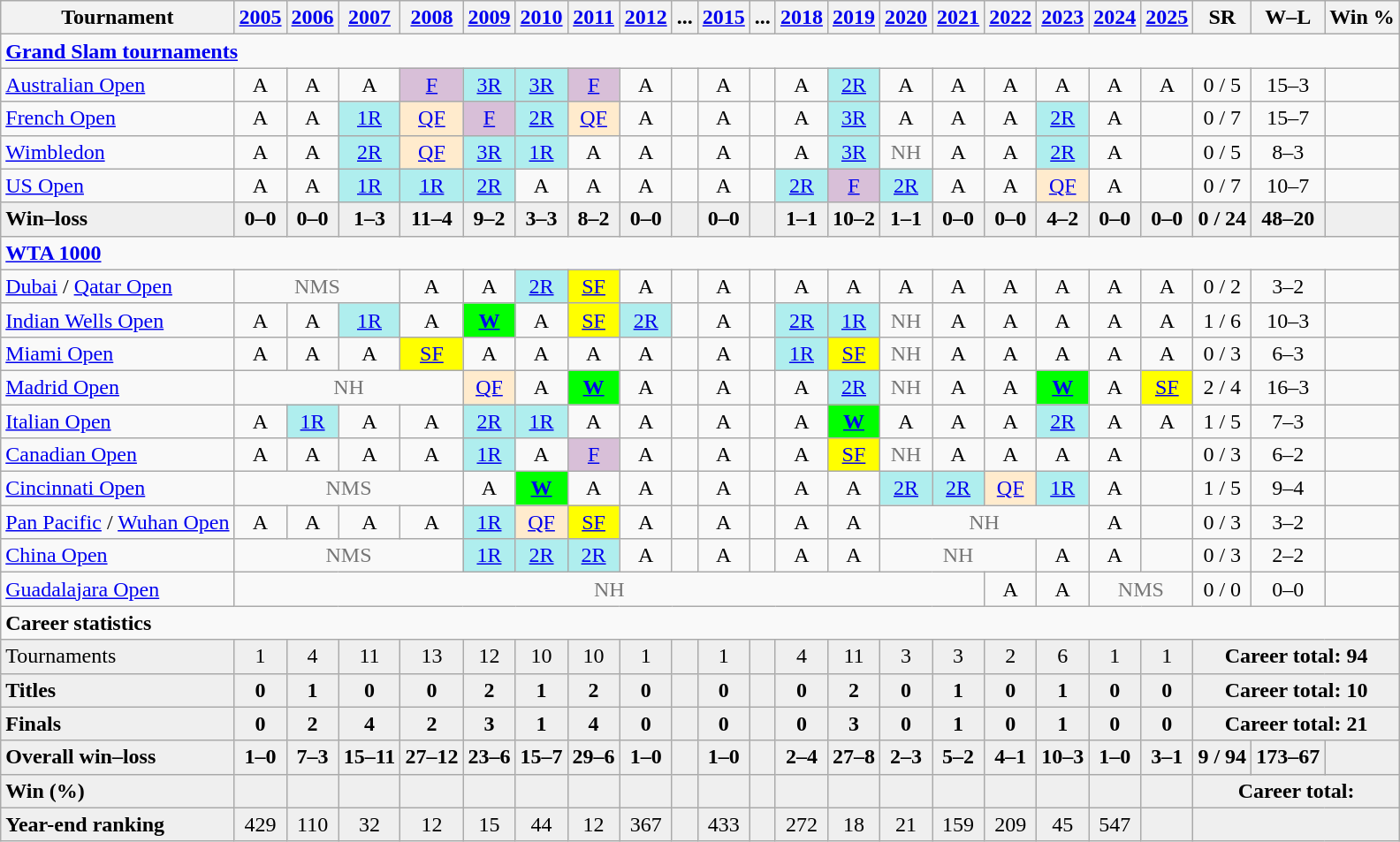<table class="wikitable nowrap" style=text-align:center>
<tr>
<th>Tournament</th>
<th><a href='#'>2005</a></th>
<th><a href='#'>2006</a></th>
<th><a href='#'>2007</a></th>
<th><a href='#'>2008</a></th>
<th><a href='#'>2009</a></th>
<th><a href='#'>2010</a></th>
<th><a href='#'>2011</a></th>
<th><a href='#'>2012</a></th>
<th>...</th>
<th><a href='#'>2015</a></th>
<th>...</th>
<th><a href='#'>2018</a></th>
<th><a href='#'>2019</a></th>
<th><a href='#'>2020</a></th>
<th><a href='#'>2021</a></th>
<th><a href='#'>2022</a></th>
<th><a href='#'>2023</a></th>
<th><a href='#'>2024</a></th>
<th><a href='#'>2025</a></th>
<th>SR</th>
<th>W–L</th>
<th>Win %</th>
</tr>
<tr>
<td colspan="23" align="left"><strong><a href='#'>Grand Slam tournaments</a></strong></td>
</tr>
<tr>
<td align=left><a href='#'>Australian Open</a></td>
<td>A</td>
<td>A</td>
<td>A</td>
<td bgcolor=thistle><a href='#'>F</a></td>
<td bgcolor=afeeee><a href='#'>3R</a></td>
<td bgcolor=afeeee><a href='#'>3R</a></td>
<td bgcolor=thistle><a href='#'>F</a></td>
<td>A</td>
<td></td>
<td>A</td>
<td></td>
<td>A</td>
<td bgcolor=afeeee><a href='#'>2R</a></td>
<td>A</td>
<td>A</td>
<td>A</td>
<td>A</td>
<td>A</td>
<td>A</td>
<td>0 / 5</td>
<td>15–3</td>
<td></td>
</tr>
<tr>
<td align=left><a href='#'>French Open</a></td>
<td>A</td>
<td>A</td>
<td bgcolor=afeeee><a href='#'>1R</a></td>
<td bgcolor=ffebcd><a href='#'>QF</a></td>
<td bgcolor=thistle><a href='#'>F</a></td>
<td bgcolor=afeeee><a href='#'>2R</a></td>
<td bgcolor=ffebcd><a href='#'>QF</a></td>
<td>A</td>
<td></td>
<td>A</td>
<td></td>
<td>A</td>
<td bgcolor=afeeee><a href='#'>3R</a></td>
<td>A</td>
<td>A</td>
<td>A</td>
<td bgcolor=afeeee><a href='#'>2R</a></td>
<td>A</td>
<td></td>
<td>0 / 7</td>
<td>15–7</td>
<td></td>
</tr>
<tr>
<td align=left><a href='#'>Wimbledon</a></td>
<td>A</td>
<td>A</td>
<td bgcolor=afeeee><a href='#'>2R</a></td>
<td bgcolor=ffebcd><a href='#'>QF</a></td>
<td bgcolor=afeeee><a href='#'>3R</a></td>
<td bgcolor=afeeee><a href='#'>1R</a></td>
<td>A</td>
<td>A</td>
<td></td>
<td>A</td>
<td></td>
<td>A</td>
<td bgcolor=afeeee><a href='#'>3R</a></td>
<td style=color:#767676>NH</td>
<td>A</td>
<td>A</td>
<td bgcolor=afeeee><a href='#'>2R</a></td>
<td>A</td>
<td></td>
<td>0 / 5</td>
<td>8–3</td>
<td></td>
</tr>
<tr>
<td align=left><a href='#'>US Open</a></td>
<td>A</td>
<td>A</td>
<td bgcolor=afeeee><a href='#'>1R</a></td>
<td bgcolor=afeeee><a href='#'>1R</a></td>
<td bgcolor=afeeee><a href='#'>2R</a></td>
<td>A</td>
<td>A</td>
<td>A</td>
<td></td>
<td>A</td>
<td></td>
<td bgcolor=afeeee><a href='#'>2R</a></td>
<td bgcolor=thistle><a href='#'>F</a></td>
<td bgcolor=afeeee><a href='#'>2R</a></td>
<td>A</td>
<td>A</td>
<td bgcolor=ffebcd><a href='#'>QF</a></td>
<td>A</td>
<td></td>
<td>0 / 7</td>
<td>10–7</td>
<td></td>
</tr>
<tr style=background:#efefef;font-weight:bold>
<td style=text-align:left>Win–loss</td>
<td>0–0</td>
<td>0–0</td>
<td>1–3</td>
<td>11–4</td>
<td>9–2</td>
<td>3–3</td>
<td>8–2</td>
<td>0–0</td>
<td></td>
<td>0–0</td>
<td></td>
<td>1–1</td>
<td>10–2</td>
<td>1–1</td>
<td>0–0</td>
<td>0–0</td>
<td>4–2</td>
<td>0–0</td>
<td>0–0</td>
<td>0 / 24</td>
<td>48–20</td>
<td></td>
</tr>
<tr>
<td colspan="23" align="left"><strong><a href='#'>WTA 1000</a></strong></td>
</tr>
<tr>
<td align=left><a href='#'>Dubai</a> / <a href='#'>Qatar Open</a></td>
<td colspan="3" style="color:#767676">NMS</td>
<td>A</td>
<td>A</td>
<td bgcolor=afeeee><a href='#'>2R</a></td>
<td bgcolor=yellow><a href='#'>SF</a></td>
<td>A</td>
<td></td>
<td>A</td>
<td></td>
<td>A</td>
<td>A</td>
<td>A</td>
<td>A</td>
<td>A</td>
<td>A</td>
<td>A</td>
<td>A</td>
<td>0 / 2</td>
<td>3–2</td>
<td></td>
</tr>
<tr>
<td align=left><a href='#'>Indian Wells Open</a></td>
<td>A</td>
<td>A</td>
<td bgcolor=afeeee><a href='#'>1R</a></td>
<td>A</td>
<td bgcolor=lime><a href='#'><strong>W</strong></a></td>
<td>A</td>
<td bgcolor=yellow><a href='#'>SF</a></td>
<td bgcolor=afeeee><a href='#'>2R</a></td>
<td></td>
<td>A</td>
<td></td>
<td bgcolor=afeeee><a href='#'>2R</a></td>
<td bgcolor=afeeee><a href='#'>1R</a></td>
<td style=color:#767676>NH</td>
<td>A</td>
<td>A</td>
<td>A</td>
<td>A</td>
<td>A</td>
<td>1 / 6</td>
<td>10–3</td>
<td></td>
</tr>
<tr>
<td align=left><a href='#'>Miami Open</a></td>
<td>A</td>
<td>A</td>
<td>A</td>
<td bgcolor=yellow><a href='#'>SF</a></td>
<td>A</td>
<td>A</td>
<td>A</td>
<td>A</td>
<td></td>
<td>A</td>
<td></td>
<td bgcolor=afeeee><a href='#'>1R</a></td>
<td bgcolor=yellow><a href='#'>SF</a></td>
<td style=color:#767676>NH</td>
<td>A</td>
<td>A</td>
<td>A</td>
<td>A</td>
<td>A</td>
<td>0 / 3</td>
<td>6–3</td>
<td></td>
</tr>
<tr>
<td align=left><a href='#'>Madrid Open</a></td>
<td colspan=4 style=color:#767676>NH</td>
<td bgcolor=ffebcd><a href='#'>QF</a></td>
<td>A</td>
<td bgcolor=lime><a href='#'><strong>W</strong></a></td>
<td>A</td>
<td></td>
<td>A</td>
<td></td>
<td>A</td>
<td bgcolor=afeeee><a href='#'>2R</a></td>
<td style=color:#767676>NH</td>
<td>A</td>
<td>A</td>
<td bgcolor=lime><a href='#'><strong>W</strong></a></td>
<td>A</td>
<td bgcolor=yellow><a href='#'>SF</a></td>
<td>2 / 4</td>
<td>16–3</td>
<td></td>
</tr>
<tr>
<td align=left><a href='#'>Italian Open</a></td>
<td>A</td>
<td bgcolor=afeeee><a href='#'>1R</a></td>
<td>A</td>
<td>A</td>
<td bgcolor=afeeee><a href='#'>2R</a></td>
<td bgcolor=afeeee><a href='#'>1R</a></td>
<td>A</td>
<td>A</td>
<td></td>
<td>A</td>
<td></td>
<td>A</td>
<td bgcolor=lime><strong><a href='#'>W</a></strong></td>
<td>A</td>
<td>A</td>
<td>A</td>
<td bgcolor=afeeee><a href='#'>2R</a></td>
<td>A</td>
<td>A</td>
<td>1 / 5</td>
<td>7–3</td>
<td></td>
</tr>
<tr>
<td align=left><a href='#'>Canadian Open</a></td>
<td>A</td>
<td>A</td>
<td>A</td>
<td>A</td>
<td bgcolor=afeeee><a href='#'>1R</a></td>
<td>A</td>
<td bgcolor=thistle><a href='#'>F</a></td>
<td>A</td>
<td></td>
<td>A</td>
<td></td>
<td>A</td>
<td bgcolor=yellow><a href='#'>SF</a></td>
<td style=color:#767676>NH</td>
<td>A</td>
<td>A</td>
<td>A</td>
<td>A</td>
<td></td>
<td>0 / 3</td>
<td>6–2</td>
<td></td>
</tr>
<tr>
<td align=left><a href='#'>Cincinnati Open</a></td>
<td colspan=4 style=color:#767676>NMS</td>
<td>A</td>
<td bgcolor=lime><a href='#'><strong>W</strong></a></td>
<td>A</td>
<td>A</td>
<td></td>
<td>A</td>
<td></td>
<td>A</td>
<td>A</td>
<td bgcolor=afeeee><a href='#'>2R</a></td>
<td bgcolor=afeeee><a href='#'>2R</a></td>
<td bgcolor=ffebcd><a href='#'>QF</a></td>
<td bgcolor=afeeee><a href='#'>1R</a></td>
<td>A</td>
<td></td>
<td>1 / 5</td>
<td>9–4</td>
<td></td>
</tr>
<tr>
<td align=left><a href='#'>Pan Pacific</a> / <a href='#'>Wuhan Open</a></td>
<td>A</td>
<td>A</td>
<td>A</td>
<td>A</td>
<td bgcolor=afeeee><a href='#'>1R</a></td>
<td bgcolor=ffebcd><a href='#'>QF</a></td>
<td bgcolor=yellow><a href='#'>SF</a></td>
<td>A</td>
<td></td>
<td>A</td>
<td></td>
<td>A</td>
<td>A</td>
<td colspan="4" style="color:#767676">NH</td>
<td>A</td>
<td></td>
<td>0 / 3</td>
<td>3–2</td>
<td></td>
</tr>
<tr>
<td align=left><a href='#'>China Open</a></td>
<td colspan=4 style=color:#767676>NMS</td>
<td bgcolor=afeeee><a href='#'>1R</a></td>
<td bgcolor=afeeee><a href='#'>2R</a></td>
<td bgcolor=afeeee><a href='#'>2R</a></td>
<td>A</td>
<td></td>
<td>A</td>
<td></td>
<td>A</td>
<td>A</td>
<td colspan="3" style="color:#767676">NH</td>
<td>A</td>
<td>A</td>
<td></td>
<td>0 / 3</td>
<td>2–2</td>
<td></td>
</tr>
<tr>
<td align=left><a href='#'>Guadalajara Open</a></td>
<td colspan="15"  style=color:#767676>NH</td>
<td>A</td>
<td>A</td>
<td colspan="2"  style=color:#767676>NMS</td>
<td>0 / 0</td>
<td>0–0</td>
<td></td>
</tr>
<tr>
<td colspan="23" align="left"><strong>Career statistics</strong></td>
</tr>
<tr bgcolor=efefef>
<td align=left>Tournaments</td>
<td>1</td>
<td>4</td>
<td>11</td>
<td>13</td>
<td>12</td>
<td>10</td>
<td>10</td>
<td>1</td>
<td></td>
<td>1</td>
<td></td>
<td>4</td>
<td>11</td>
<td>3</td>
<td>3</td>
<td>2</td>
<td>6</td>
<td>1</td>
<td>1</td>
<td colspan=3><strong>Career total: 94</strong></td>
</tr>
<tr style=font-weight:bold;background:#efefef>
<td style=text-align:left>Titles</td>
<td>0</td>
<td>1</td>
<td>0</td>
<td>0</td>
<td>2</td>
<td>1</td>
<td>2</td>
<td>0</td>
<td></td>
<td>0</td>
<td></td>
<td>0</td>
<td>2</td>
<td>0</td>
<td>1</td>
<td>0</td>
<td>1</td>
<td>0</td>
<td>0</td>
<td colspan=3>Career total: 10</td>
</tr>
<tr style=font-weight:bold;background:#efefef>
<td style=text-align:left>Finals</td>
<td>0</td>
<td>2</td>
<td>4</td>
<td>2</td>
<td>3</td>
<td>1</td>
<td>4</td>
<td>0</td>
<td></td>
<td>0</td>
<td></td>
<td>0</td>
<td>3</td>
<td>0</td>
<td>1</td>
<td>0</td>
<td>1</td>
<td>0</td>
<td>0</td>
<td colspan=3>Career total: 21</td>
</tr>
<tr style=font-weight:bold;background:#efefef>
<td style=text-align:left>Overall win–loss</td>
<td>1–0</td>
<td>7–3</td>
<td>15–11</td>
<td>27–12</td>
<td>23–6</td>
<td>15–7</td>
<td>29–6</td>
<td>1–0</td>
<td></td>
<td>1–0</td>
<td></td>
<td>2–4</td>
<td>27–8</td>
<td>2–3</td>
<td>5–2</td>
<td>4–1</td>
<td>10–3</td>
<td>1–0</td>
<td>3–1</td>
<td>9 / 94</td>
<td>173–67</td>
<td></td>
</tr>
<tr style=font-weight:bold;background:#efefef>
<td style=text-align:left>Win (%)</td>
<td></td>
<td></td>
<td></td>
<td></td>
<td></td>
<td></td>
<td></td>
<td></td>
<td></td>
<td></td>
<td></td>
<td></td>
<td></td>
<td></td>
<td></td>
<td></td>
<td></td>
<td></td>
<td></td>
<td colspan=3>Career total: </td>
</tr>
<tr bgcolor=efefef>
<td align=left><strong>Year-end ranking</strong></td>
<td>429</td>
<td>110</td>
<td>32</td>
<td>12</td>
<td>15</td>
<td>44</td>
<td>12</td>
<td>367</td>
<td></td>
<td>433</td>
<td></td>
<td>272</td>
<td>18</td>
<td>21</td>
<td>159</td>
<td>209</td>
<td>45</td>
<td>547</td>
<td></td>
<td colspan=4></td>
</tr>
</table>
